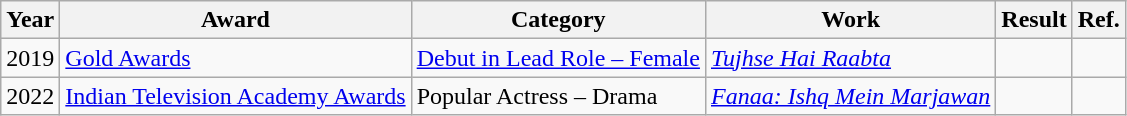<table class="wikitable">
<tr>
<th>Year</th>
<th>Award</th>
<th>Category</th>
<th>Work</th>
<th>Result</th>
<th>Ref.</th>
</tr>
<tr>
<td>2019</td>
<td><a href='#'>Gold Awards</a></td>
<td><a href='#'>Debut in Lead Role – Female</a></td>
<td><em><a href='#'>Tujhse Hai Raabta</a></em></td>
<td></td>
<td></td>
</tr>
<tr>
<td>2022</td>
<td><a href='#'>Indian Television Academy Awards</a></td>
<td>Popular Actress – Drama</td>
<td><em><a href='#'>Fanaa: Ishq Mein Marjawan</a></em></td>
<td></td>
<td></td>
</tr>
</table>
